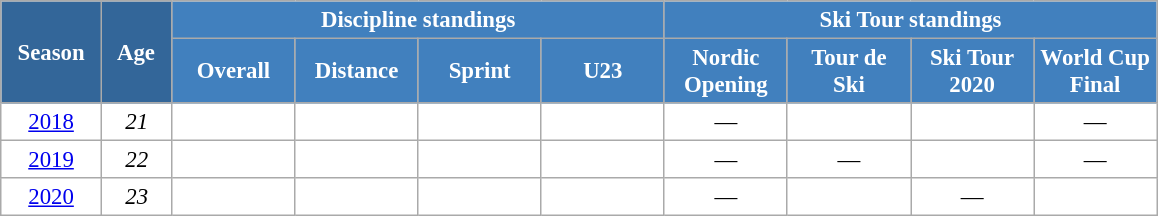<table class="wikitable" style="font-size:95%; text-align:center; border:grey solid 1px; border-collapse:collapse; background:#ffffff;">
<tr>
<th style="background-color:#369; color:white; width:60px;" rowspan="2"> Season </th>
<th style="background-color:#369; color:white; width:40px;" rowspan="2"> Age </th>
<th style="background-color:#4180be; color:white;" colspan="4">Discipline standings</th>
<th style="background-color:#4180be; color:white;" colspan="4">Ski Tour standings</th>
</tr>
<tr>
<th style="background-color:#4180be; color:white; width:75px;">Overall</th>
<th style="background-color:#4180be; color:white; width:75px;">Distance</th>
<th style="background-color:#4180be; color:white; width:75px;">Sprint</th>
<th style="background-color:#4180be; color:white; width:75px;">U23</th>
<th style="background-color:#4180be; color:white; width:75px;">Nordic<br>Opening</th>
<th style="background-color:#4180be; color:white; width:75px;">Tour de<br>Ski</th>
<th style="background-color:#4180be; color:white; width:75px;">Ski Tour<br>2020</th>
<th style="background-color:#4180be; color:white; width:75px;">World Cup<br>Final</th>
</tr>
<tr>
<td><a href='#'>2018</a></td>
<td><em>21</em></td>
<td></td>
<td></td>
<td></td>
<td></td>
<td>—</td>
<td></td>
<td></td>
<td>—</td>
</tr>
<tr>
<td><a href='#'>2019</a></td>
<td><em>22</em></td>
<td></td>
<td></td>
<td></td>
<td></td>
<td>—</td>
<td>—</td>
<td></td>
<td>—</td>
</tr>
<tr>
<td><a href='#'>2020</a></td>
<td><em>23</em></td>
<td></td>
<td></td>
<td></td>
<td></td>
<td>—</td>
<td></td>
<td>—</td>
<td></td>
</tr>
</table>
